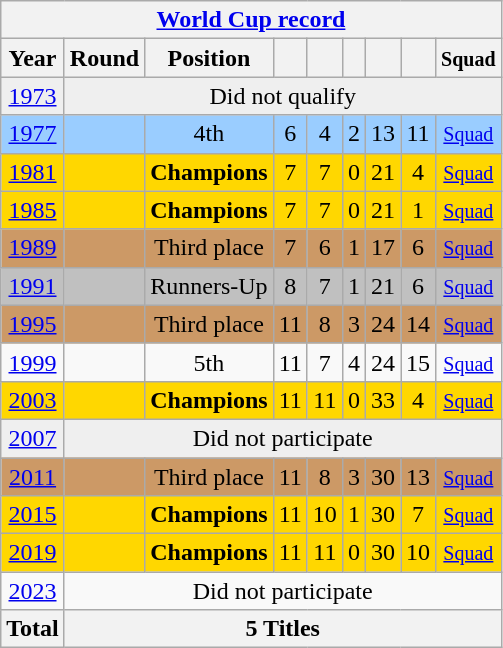<table class="wikitable" style="text-align: center;">
<tr>
<th colspan=9><a href='#'>World Cup record</a></th>
</tr>
<tr>
<th>Year</th>
<th>Round</th>
<th>Position</th>
<th></th>
<th></th>
<th></th>
<th></th>
<th></th>
<th><small>Squad</small></th>
</tr>
<tr bgcolor="efefef">
<td> <a href='#'>1973</a></td>
<td colspan=8>Did not qualify</td>
</tr>
<tr bgcolor=#9acdff>
<td> <a href='#'>1977</a></td>
<td></td>
<td>4th</td>
<td>6</td>
<td>4</td>
<td>2</td>
<td>13</td>
<td>11</td>
<td><small><a href='#'>Squad</a></small></td>
</tr>
<tr bgcolor=gold>
<td> <a href='#'>1981</a></td>
<td></td>
<td><strong>Champions</strong></td>
<td>7</td>
<td>7</td>
<td>0</td>
<td>21</td>
<td>4</td>
<td><small><a href='#'>Squad</a></small></td>
</tr>
<tr bgcolor=gold>
<td> <a href='#'>1985</a></td>
<td></td>
<td><strong>Champions</strong></td>
<td>7</td>
<td>7</td>
<td>0</td>
<td>21</td>
<td>1</td>
<td><small><a href='#'>Squad</a></small></td>
</tr>
<tr bgcolor=cc9966>
<td> <a href='#'>1989</a></td>
<td></td>
<td>Third place</td>
<td>7</td>
<td>6</td>
<td>1</td>
<td>17</td>
<td>6</td>
<td><small><a href='#'>Squad</a></small></td>
</tr>
<tr bgcolor=silver>
<td> <a href='#'>1991</a></td>
<td></td>
<td>Runners-Up</td>
<td>8</td>
<td>7</td>
<td>1</td>
<td>21</td>
<td>6</td>
<td><small><a href='#'>Squad</a></small></td>
</tr>
<tr bgcolor=cc9966>
<td> <a href='#'>1995</a></td>
<td></td>
<td>Third place</td>
<td>11</td>
<td>8</td>
<td>3</td>
<td>24</td>
<td>14</td>
<td><small><a href='#'>Squad</a></small></td>
</tr>
<tr>
<td> <a href='#'>1999</a></td>
<td></td>
<td>5th</td>
<td>11</td>
<td>7</td>
<td>4</td>
<td>24</td>
<td>15</td>
<td><small><a href='#'>Squad</a></small></td>
</tr>
<tr bgcolor=gold>
<td> <a href='#'>2003</a></td>
<td></td>
<td><strong>Champions</strong></td>
<td>11</td>
<td>11</td>
<td>0</td>
<td>33</td>
<td>4</td>
<td><small><a href='#'>Squad</a></small></td>
</tr>
<tr bgcolor="efefef">
<td> <a href='#'>2007</a></td>
<td colspan=8>Did not participate</td>
</tr>
<tr bgcolor=cc9966>
<td> <a href='#'>2011</a></td>
<td></td>
<td>Third place</td>
<td>11</td>
<td>8</td>
<td>3</td>
<td>30</td>
<td>13</td>
<td><small><a href='#'>Squad</a></small></td>
</tr>
<tr bgcolor=gold>
<td> <a href='#'>2015</a></td>
<td></td>
<td><strong>Champions</strong></td>
<td>11</td>
<td>10</td>
<td>1</td>
<td>30</td>
<td>7</td>
<td><small><a href='#'>Squad</a></small></td>
</tr>
<tr bgcolor=gold>
<td> <a href='#'>2019</a></td>
<td></td>
<td><strong>Champions</strong></td>
<td>11</td>
<td>11</td>
<td>0</td>
<td>30</td>
<td>10</td>
<td><small><a href='#'>Squad</a></small></td>
</tr>
<tr>
<td> <a href='#'>2023</a></td>
<td colspan=8>Did not participate</td>
</tr>
<tr>
<th>Total</th>
<th colspan=9>5 Titles</th>
</tr>
</table>
